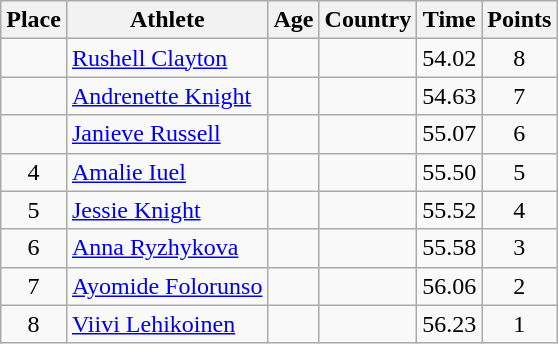<table class="wikitable mw-datatable sortable">
<tr>
<th>Place</th>
<th>Athlete</th>
<th>Age</th>
<th>Country</th>
<th>Time</th>
<th>Points</th>
</tr>
<tr>
<td align=center></td>
<td><a href='#'>Rushell Clayton</a></td>
<td></td>
<td></td>
<td>54.02</td>
<td align=center>8</td>
</tr>
<tr>
<td align=center></td>
<td><a href='#'>Andrenette Knight</a></td>
<td></td>
<td></td>
<td>54.63</td>
<td align=center>7</td>
</tr>
<tr>
<td align=center></td>
<td><a href='#'>Janieve Russell</a></td>
<td></td>
<td></td>
<td>55.07</td>
<td align=center>6</td>
</tr>
<tr>
<td align=center>4</td>
<td><a href='#'>Amalie Iuel</a></td>
<td></td>
<td></td>
<td>55.50</td>
<td align=center>5</td>
</tr>
<tr>
<td align=center>5</td>
<td><a href='#'>Jessie Knight</a></td>
<td></td>
<td></td>
<td>55.52</td>
<td align=center>4</td>
</tr>
<tr>
<td align=center>6</td>
<td><a href='#'>Anna Ryzhykova</a></td>
<td></td>
<td></td>
<td>55.58</td>
<td align=center>3</td>
</tr>
<tr>
<td align=center>7</td>
<td><a href='#'>Ayomide Folorunso</a></td>
<td></td>
<td></td>
<td>56.06</td>
<td align=center>2</td>
</tr>
<tr>
<td align=center>8</td>
<td><a href='#'>Viivi Lehikoinen</a></td>
<td></td>
<td></td>
<td>56.23</td>
<td align=center>1</td>
</tr>
</table>
